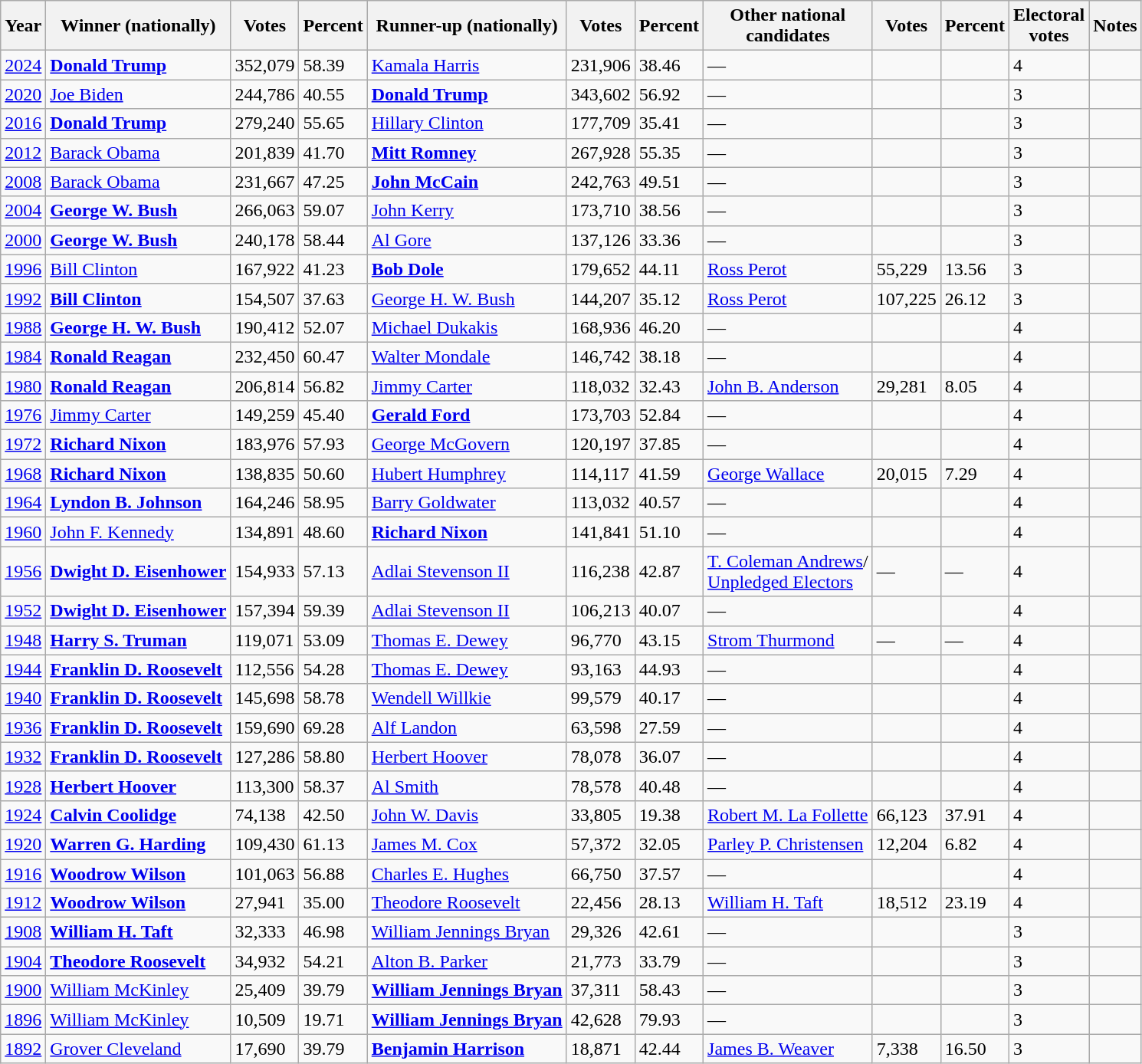<table class="wikitable sortable">
<tr>
<th data-sort-type="number">Year</th>
<th>Winner (nationally)</th>
<th data-sort-type="number">Votes</th>
<th data-sort-type="number">Percent</th>
<th>Runner-up (nationally)</th>
<th data-sort-type="number">Votes</th>
<th data-sort-type="number">Percent</th>
<th>Other national<br>candidates</th>
<th data-sort-type="number">Votes</th>
<th data-sort-type="number">Percent</th>
<th data-sort-type="number">Electoral<br>votes</th>
<th class="unsortable">Notes</th>
</tr>
<tr>
<td><a href='#'>2024</a></td>
<td><strong><a href='#'>Donald Trump</a></strong></td>
<td>352,079</td>
<td>58.39</td>
<td><a href='#'>Kamala Harris</a></td>
<td>231,906</td>
<td>38.46</td>
<td>—</td>
<td></td>
<td></td>
<td>4</td>
<td></td>
</tr>
<tr>
<td><a href='#'>2020</a></td>
<td><a href='#'>Joe Biden</a></td>
<td>244,786</td>
<td>40.55</td>
<td><strong><a href='#'>Donald Trump</a></strong></td>
<td>343,602</td>
<td>56.92</td>
<td>—</td>
<td></td>
<td></td>
<td>3</td>
<td></td>
</tr>
<tr>
<td><a href='#'>2016</a></td>
<td><strong><a href='#'>Donald Trump</a></strong></td>
<td>279,240</td>
<td>55.65</td>
<td><a href='#'>Hillary Clinton</a></td>
<td>177,709</td>
<td>35.41</td>
<td>—</td>
<td></td>
<td></td>
<td>3</td>
<td></td>
</tr>
<tr>
<td><a href='#'>2012</a></td>
<td><a href='#'>Barack Obama</a></td>
<td>201,839</td>
<td>41.70</td>
<td><strong><a href='#'>Mitt Romney</a></strong></td>
<td>267,928</td>
<td>55.35</td>
<td>—</td>
<td></td>
<td></td>
<td>3</td>
<td></td>
</tr>
<tr>
<td><a href='#'>2008</a></td>
<td><a href='#'>Barack Obama</a></td>
<td>231,667</td>
<td>47.25</td>
<td><strong><a href='#'>John McCain</a></strong></td>
<td>242,763</td>
<td>49.51</td>
<td>—</td>
<td></td>
<td></td>
<td>3</td>
<td></td>
</tr>
<tr>
<td><a href='#'>2004</a></td>
<td><strong><a href='#'>George W. Bush</a></strong></td>
<td>266,063</td>
<td>59.07</td>
<td><a href='#'>John Kerry</a></td>
<td>173,710</td>
<td>38.56</td>
<td>—</td>
<td></td>
<td></td>
<td>3</td>
<td></td>
</tr>
<tr>
<td><a href='#'>2000</a></td>
<td><strong><a href='#'>George W. Bush</a></strong></td>
<td>240,178</td>
<td>58.44</td>
<td><a href='#'>Al Gore</a></td>
<td>137,126</td>
<td>33.36</td>
<td>—</td>
<td></td>
<td></td>
<td>3</td>
<td></td>
</tr>
<tr>
<td><a href='#'>1996</a></td>
<td><a href='#'>Bill Clinton</a></td>
<td>167,922</td>
<td>41.23</td>
<td><strong><a href='#'>Bob Dole</a></strong></td>
<td>179,652</td>
<td>44.11</td>
<td><a href='#'>Ross Perot</a></td>
<td>55,229</td>
<td>13.56</td>
<td>3</td>
<td></td>
</tr>
<tr>
<td><a href='#'>1992</a></td>
<td><strong><a href='#'>Bill Clinton</a></strong></td>
<td>154,507</td>
<td>37.63</td>
<td><a href='#'>George H. W. Bush</a></td>
<td>144,207</td>
<td>35.12</td>
<td><a href='#'>Ross Perot</a></td>
<td>107,225</td>
<td>26.12</td>
<td>3</td>
<td></td>
</tr>
<tr>
<td><a href='#'>1988</a></td>
<td><strong><a href='#'>George H. W. Bush</a></strong></td>
<td>190,412</td>
<td>52.07</td>
<td><a href='#'>Michael Dukakis</a></td>
<td>168,936</td>
<td>46.20</td>
<td>—</td>
<td></td>
<td></td>
<td>4</td>
<td></td>
</tr>
<tr>
<td><a href='#'>1984</a></td>
<td><strong><a href='#'>Ronald Reagan</a></strong></td>
<td>232,450</td>
<td>60.47</td>
<td><a href='#'>Walter Mondale</a></td>
<td>146,742</td>
<td>38.18</td>
<td>—</td>
<td></td>
<td></td>
<td>4</td>
<td></td>
</tr>
<tr>
<td><a href='#'>1980</a></td>
<td><strong><a href='#'>Ronald Reagan</a></strong></td>
<td>206,814</td>
<td>56.82</td>
<td><a href='#'>Jimmy Carter</a></td>
<td>118,032</td>
<td>32.43</td>
<td><a href='#'>John B. Anderson</a></td>
<td>29,281</td>
<td>8.05</td>
<td>4</td>
<td></td>
</tr>
<tr>
<td><a href='#'>1976</a></td>
<td><a href='#'>Jimmy Carter</a></td>
<td>149,259</td>
<td>45.40</td>
<td><strong><a href='#'>Gerald Ford</a></strong></td>
<td>173,703</td>
<td>52.84</td>
<td>—</td>
<td></td>
<td></td>
<td>4</td>
<td></td>
</tr>
<tr>
<td><a href='#'>1972</a></td>
<td><strong><a href='#'>Richard Nixon</a></strong></td>
<td>183,976</td>
<td>57.93</td>
<td><a href='#'>George McGovern</a></td>
<td>120,197</td>
<td>37.85</td>
<td>—</td>
<td></td>
<td></td>
<td>4</td>
<td></td>
</tr>
<tr>
<td><a href='#'>1968</a></td>
<td><strong><a href='#'>Richard Nixon</a></strong></td>
<td>138,835</td>
<td>50.60</td>
<td><a href='#'>Hubert Humphrey</a></td>
<td>114,117</td>
<td>41.59</td>
<td><a href='#'>George Wallace</a></td>
<td>20,015</td>
<td>7.29</td>
<td>4</td>
<td></td>
</tr>
<tr>
<td><a href='#'>1964</a></td>
<td><strong><a href='#'>Lyndon B. Johnson</a></strong></td>
<td>164,246</td>
<td>58.95</td>
<td><a href='#'>Barry Goldwater</a></td>
<td>113,032</td>
<td>40.57</td>
<td>—</td>
<td></td>
<td></td>
<td>4</td>
<td></td>
</tr>
<tr>
<td><a href='#'>1960</a></td>
<td><a href='#'>John F. Kennedy</a></td>
<td>134,891</td>
<td>48.60</td>
<td><strong><a href='#'>Richard Nixon</a></strong></td>
<td>141,841</td>
<td>51.10</td>
<td>—</td>
<td></td>
<td></td>
<td>4</td>
<td></td>
</tr>
<tr>
<td><a href='#'>1956</a></td>
<td><strong><a href='#'>Dwight D. Eisenhower</a></strong></td>
<td>154,933</td>
<td>57.13</td>
<td><a href='#'>Adlai Stevenson II</a></td>
<td>116,238</td>
<td>42.87</td>
<td><a href='#'>T. Coleman Andrews</a>/<br><a href='#'>Unpledged Electors</a></td>
<td>—</td>
<td>—</td>
<td>4</td>
<td></td>
</tr>
<tr>
<td><a href='#'>1952</a></td>
<td><strong><a href='#'>Dwight D. Eisenhower</a></strong></td>
<td>157,394</td>
<td>59.39</td>
<td><a href='#'>Adlai Stevenson II</a></td>
<td>106,213</td>
<td>40.07</td>
<td>—</td>
<td></td>
<td></td>
<td>4</td>
<td></td>
</tr>
<tr>
<td><a href='#'>1948</a></td>
<td><strong><a href='#'>Harry S. Truman</a></strong></td>
<td>119,071</td>
<td>53.09</td>
<td><a href='#'>Thomas E. Dewey</a></td>
<td>96,770</td>
<td>43.15</td>
<td><a href='#'>Strom Thurmond</a></td>
<td>—</td>
<td>—</td>
<td>4</td>
<td></td>
</tr>
<tr>
<td><a href='#'>1944</a></td>
<td><strong><a href='#'>Franklin D. Roosevelt</a></strong></td>
<td>112,556</td>
<td>54.28</td>
<td><a href='#'>Thomas E. Dewey</a></td>
<td>93,163</td>
<td>44.93</td>
<td>—</td>
<td></td>
<td></td>
<td>4</td>
<td></td>
</tr>
<tr>
<td><a href='#'>1940</a></td>
<td><strong><a href='#'>Franklin D. Roosevelt</a></strong></td>
<td>145,698</td>
<td>58.78</td>
<td><a href='#'>Wendell Willkie</a></td>
<td>99,579</td>
<td>40.17</td>
<td>—</td>
<td></td>
<td></td>
<td>4</td>
<td></td>
</tr>
<tr>
<td><a href='#'>1936</a></td>
<td><strong><a href='#'>Franklin D. Roosevelt</a></strong></td>
<td>159,690</td>
<td>69.28</td>
<td><a href='#'>Alf Landon</a></td>
<td>63,598</td>
<td>27.59</td>
<td>—</td>
<td></td>
<td></td>
<td>4</td>
<td></td>
</tr>
<tr>
<td><a href='#'>1932</a></td>
<td><strong><a href='#'>Franklin D. Roosevelt</a></strong></td>
<td>127,286</td>
<td>58.80</td>
<td><a href='#'>Herbert Hoover</a></td>
<td>78,078</td>
<td>36.07</td>
<td>—</td>
<td></td>
<td></td>
<td>4</td>
<td></td>
</tr>
<tr>
<td><a href='#'>1928</a></td>
<td><strong><a href='#'>Herbert Hoover</a></strong></td>
<td>113,300</td>
<td>58.37</td>
<td><a href='#'>Al Smith</a></td>
<td>78,578</td>
<td>40.48</td>
<td>—</td>
<td></td>
<td></td>
<td>4</td>
<td></td>
</tr>
<tr>
<td><a href='#'>1924</a></td>
<td><strong><a href='#'>Calvin Coolidge</a></strong></td>
<td>74,138</td>
<td>42.50</td>
<td><a href='#'>John W. Davis</a></td>
<td>33,805</td>
<td>19.38</td>
<td><a href='#'>Robert M. La Follette</a></td>
<td>66,123</td>
<td>37.91</td>
<td>4</td>
<td></td>
</tr>
<tr>
<td><a href='#'>1920</a></td>
<td><strong><a href='#'>Warren G. Harding</a></strong></td>
<td>109,430</td>
<td>61.13</td>
<td><a href='#'>James M. Cox</a></td>
<td>57,372</td>
<td>32.05</td>
<td><a href='#'>Parley P. Christensen</a></td>
<td>12,204</td>
<td>6.82</td>
<td>4</td>
<td></td>
</tr>
<tr>
<td><a href='#'>1916</a></td>
<td><strong><a href='#'>Woodrow Wilson</a></strong></td>
<td>101,063</td>
<td>56.88</td>
<td><a href='#'>Charles E. Hughes</a></td>
<td>66,750</td>
<td>37.57</td>
<td>—</td>
<td></td>
<td></td>
<td>4</td>
<td></td>
</tr>
<tr>
<td><a href='#'>1912</a></td>
<td><strong><a href='#'>Woodrow Wilson</a></strong></td>
<td>27,941</td>
<td>35.00</td>
<td><a href='#'>Theodore Roosevelt</a></td>
<td>22,456</td>
<td>28.13</td>
<td><a href='#'>William H. Taft</a></td>
<td>18,512</td>
<td>23.19</td>
<td>4</td>
<td></td>
</tr>
<tr>
<td><a href='#'>1908</a></td>
<td><strong><a href='#'>William H. Taft</a></strong></td>
<td>32,333</td>
<td>46.98</td>
<td><a href='#'>William Jennings Bryan</a></td>
<td>29,326</td>
<td>42.61</td>
<td>—</td>
<td></td>
<td></td>
<td>3</td>
<td></td>
</tr>
<tr>
<td><a href='#'>1904</a></td>
<td><strong><a href='#'>Theodore Roosevelt</a></strong></td>
<td>34,932</td>
<td>54.21</td>
<td><a href='#'>Alton B. Parker</a></td>
<td>21,773</td>
<td>33.79</td>
<td>—</td>
<td></td>
<td></td>
<td>3</td>
<td></td>
</tr>
<tr>
<td><a href='#'>1900</a></td>
<td><a href='#'>William McKinley</a></td>
<td>25,409</td>
<td>39.79</td>
<td><strong><a href='#'>William Jennings Bryan</a></strong></td>
<td>37,311</td>
<td>58.43</td>
<td>—</td>
<td></td>
<td></td>
<td>3</td>
<td></td>
</tr>
<tr>
<td><a href='#'>1896</a></td>
<td><a href='#'>William McKinley</a></td>
<td>10,509</td>
<td>19.71</td>
<td><strong><a href='#'>William Jennings Bryan</a></strong></td>
<td>42,628</td>
<td>79.93</td>
<td>—</td>
<td></td>
<td></td>
<td>3</td>
<td></td>
</tr>
<tr>
<td><a href='#'>1892</a></td>
<td><a href='#'>Grover Cleveland</a></td>
<td>17,690</td>
<td>39.79</td>
<td><strong><a href='#'>Benjamin Harrison</a></strong></td>
<td>18,871</td>
<td>42.44</td>
<td><a href='#'>James B. Weaver</a></td>
<td>7,338</td>
<td>16.50</td>
<td>3</td>
<td></td>
</tr>
</table>
